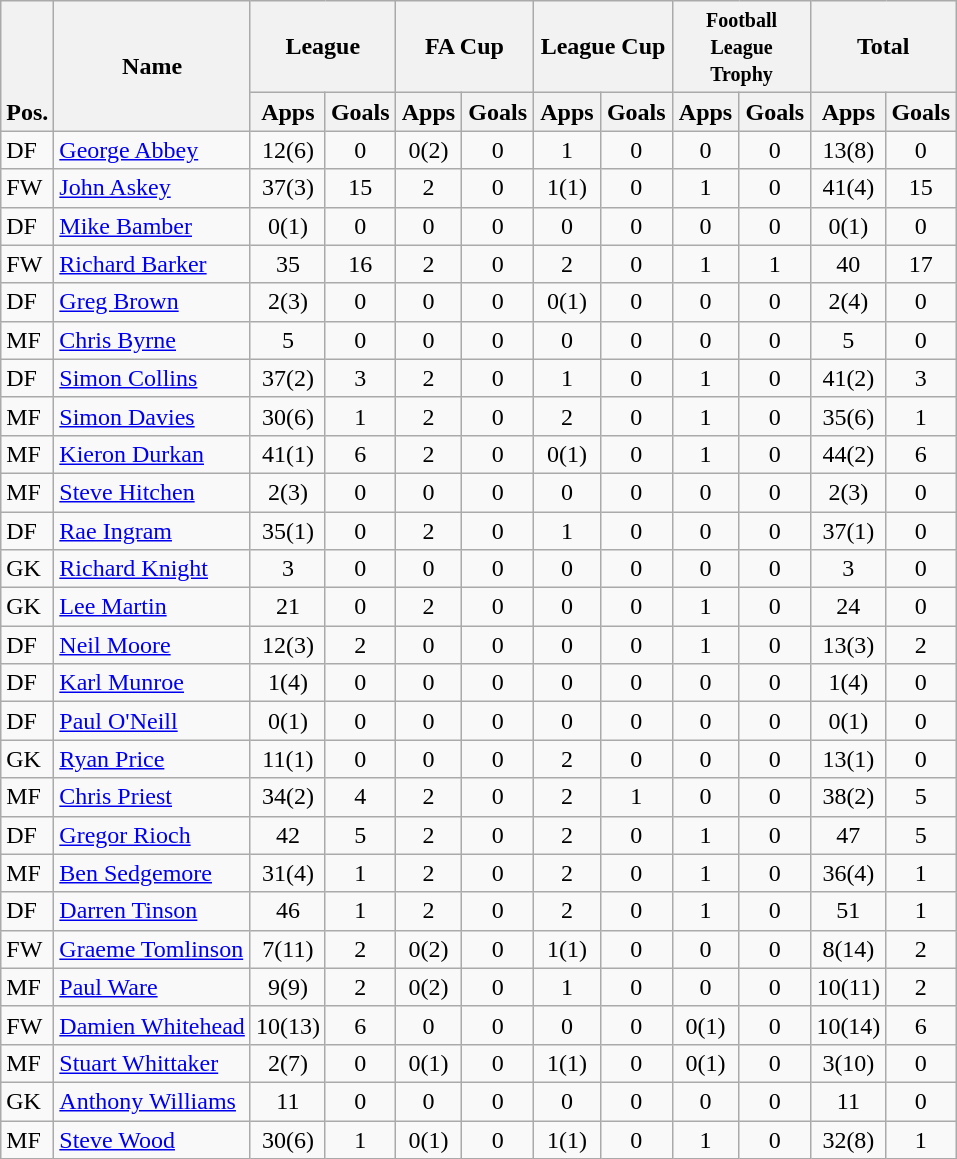<table class="wikitable" style="text-align:center">
<tr>
<th rowspan="2" valign="bottom">Pos.</th>
<th rowspan="2">Name</th>
<th colspan="2" width="85">League</th>
<th colspan="2" width="85">FA Cup</th>
<th colspan="2" width="85">League Cup</th>
<th colspan="2" width="85"><small> Football League Trophy </small></th>
<th colspan="2" width="85">Total</th>
</tr>
<tr>
<th>Apps</th>
<th>Goals</th>
<th>Apps</th>
<th>Goals</th>
<th>Apps</th>
<th>Goals</th>
<th>Apps</th>
<th>Goals</th>
<th>Apps</th>
<th>Goals</th>
</tr>
<tr>
<td align="left">DF</td>
<td align="left"> <a href='#'>George Abbey</a></td>
<td>12(6)</td>
<td>0</td>
<td>0(2)</td>
<td>0</td>
<td>1</td>
<td>0</td>
<td>0</td>
<td>0</td>
<td>13(8)</td>
<td>0</td>
</tr>
<tr>
<td align="left">FW</td>
<td align="left"> <a href='#'>John Askey</a></td>
<td>37(3)</td>
<td>15</td>
<td>2</td>
<td>0</td>
<td>1(1)</td>
<td>0</td>
<td>1</td>
<td>0</td>
<td>41(4)</td>
<td>15</td>
</tr>
<tr>
<td align="left">DF</td>
<td align="left"> <a href='#'>Mike Bamber</a></td>
<td>0(1)</td>
<td>0</td>
<td>0</td>
<td>0</td>
<td>0</td>
<td>0</td>
<td>0</td>
<td>0</td>
<td>0(1)</td>
<td>0</td>
</tr>
<tr>
<td align="left">FW</td>
<td align="left"> <a href='#'>Richard Barker</a></td>
<td>35</td>
<td>16</td>
<td>2</td>
<td>0</td>
<td>2</td>
<td>0</td>
<td>1</td>
<td>1</td>
<td>40</td>
<td>17</td>
</tr>
<tr>
<td align="left">DF</td>
<td align="left"> <a href='#'>Greg Brown</a></td>
<td>2(3)</td>
<td>0</td>
<td>0</td>
<td>0</td>
<td>0(1)</td>
<td>0</td>
<td>0</td>
<td>0</td>
<td>2(4)</td>
<td>0</td>
</tr>
<tr>
<td align="left">MF</td>
<td align="left"> <a href='#'>Chris Byrne</a></td>
<td>5</td>
<td>0</td>
<td>0</td>
<td>0</td>
<td>0</td>
<td>0</td>
<td>0</td>
<td>0</td>
<td>5</td>
<td>0</td>
</tr>
<tr>
<td align="left">DF</td>
<td align="left"> <a href='#'>Simon Collins</a></td>
<td>37(2)</td>
<td>3</td>
<td>2</td>
<td>0</td>
<td>1</td>
<td>0</td>
<td>1</td>
<td>0</td>
<td>41(2)</td>
<td>3</td>
</tr>
<tr>
<td align="left">MF</td>
<td align="left"> <a href='#'>Simon Davies</a></td>
<td>30(6)</td>
<td>1</td>
<td>2</td>
<td>0</td>
<td>2</td>
<td>0</td>
<td>1</td>
<td>0</td>
<td>35(6)</td>
<td>1</td>
</tr>
<tr>
<td align="left">MF</td>
<td align="left"> <a href='#'>Kieron Durkan</a></td>
<td>41(1)</td>
<td>6</td>
<td>2</td>
<td>0</td>
<td>0(1)</td>
<td>0</td>
<td>1</td>
<td>0</td>
<td>44(2)</td>
<td>6</td>
</tr>
<tr>
<td align="left">MF</td>
<td align="left"> <a href='#'>Steve Hitchen</a></td>
<td>2(3)</td>
<td>0</td>
<td>0</td>
<td>0</td>
<td>0</td>
<td>0</td>
<td>0</td>
<td>0</td>
<td>2(3)</td>
<td>0</td>
</tr>
<tr>
<td align="left">DF</td>
<td align="left"> <a href='#'>Rae Ingram</a></td>
<td>35(1)</td>
<td>0</td>
<td>2</td>
<td>0</td>
<td>1</td>
<td>0</td>
<td>0</td>
<td>0</td>
<td>37(1)</td>
<td>0</td>
</tr>
<tr>
<td align="left">GK</td>
<td align="left"> <a href='#'>Richard Knight</a></td>
<td>3</td>
<td>0</td>
<td>0</td>
<td>0</td>
<td>0</td>
<td>0</td>
<td>0</td>
<td>0</td>
<td>3</td>
<td>0</td>
</tr>
<tr>
<td align="left">GK</td>
<td align="left"> <a href='#'>Lee Martin</a></td>
<td>21</td>
<td>0</td>
<td>2</td>
<td>0</td>
<td>0</td>
<td>0</td>
<td>1</td>
<td>0</td>
<td>24</td>
<td>0</td>
</tr>
<tr>
<td align="left">DF</td>
<td align="left"> <a href='#'>Neil Moore</a></td>
<td>12(3)</td>
<td>2</td>
<td>0</td>
<td>0</td>
<td>0</td>
<td>0</td>
<td>1</td>
<td>0</td>
<td>13(3)</td>
<td>2</td>
</tr>
<tr>
<td align="left">DF</td>
<td align="left"> <a href='#'>Karl Munroe</a></td>
<td>1(4)</td>
<td>0</td>
<td>0</td>
<td>0</td>
<td>0</td>
<td>0</td>
<td>0</td>
<td>0</td>
<td>1(4)</td>
<td>0</td>
</tr>
<tr>
<td align="left">DF</td>
<td align="left"> <a href='#'>Paul O'Neill</a></td>
<td>0(1)</td>
<td>0</td>
<td>0</td>
<td>0</td>
<td>0</td>
<td>0</td>
<td>0</td>
<td>0</td>
<td>0(1)</td>
<td>0</td>
</tr>
<tr>
<td align="left">GK</td>
<td align="left"> <a href='#'>Ryan Price</a></td>
<td>11(1)</td>
<td>0</td>
<td>0</td>
<td>0</td>
<td>2</td>
<td>0</td>
<td>0</td>
<td>0</td>
<td>13(1)</td>
<td>0</td>
</tr>
<tr>
<td align="left">MF</td>
<td align="left"> <a href='#'>Chris Priest</a></td>
<td>34(2)</td>
<td>4</td>
<td>2</td>
<td>0</td>
<td>2</td>
<td>1</td>
<td>0</td>
<td>0</td>
<td>38(2)</td>
<td>5</td>
</tr>
<tr>
<td align="left">DF</td>
<td align="left"> <a href='#'>Gregor Rioch</a></td>
<td>42</td>
<td>5</td>
<td>2</td>
<td>0</td>
<td>2</td>
<td>0</td>
<td>1</td>
<td>0</td>
<td>47</td>
<td>5</td>
</tr>
<tr>
<td align="left">MF</td>
<td align="left"> <a href='#'>Ben Sedgemore</a></td>
<td>31(4)</td>
<td>1</td>
<td>2</td>
<td>0</td>
<td>2</td>
<td>0</td>
<td>1</td>
<td>0</td>
<td>36(4)</td>
<td>1</td>
</tr>
<tr>
<td align="left">DF</td>
<td align="left"> <a href='#'>Darren Tinson</a></td>
<td>46</td>
<td>1</td>
<td>2</td>
<td>0</td>
<td>2</td>
<td>0</td>
<td>1</td>
<td>0</td>
<td>51</td>
<td>1</td>
</tr>
<tr>
<td align="left">FW</td>
<td align="left"> <a href='#'>Graeme Tomlinson</a></td>
<td>7(11)</td>
<td>2</td>
<td>0(2)</td>
<td>0</td>
<td>1(1)</td>
<td>0</td>
<td>0</td>
<td>0</td>
<td>8(14)</td>
<td>2</td>
</tr>
<tr>
<td align="left">MF</td>
<td align="left"> <a href='#'>Paul Ware</a></td>
<td>9(9)</td>
<td>2</td>
<td>0(2)</td>
<td>0</td>
<td>1</td>
<td>0</td>
<td>0</td>
<td>0</td>
<td>10(11)</td>
<td>2</td>
</tr>
<tr>
<td align="left">FW</td>
<td align="left"> <a href='#'>Damien Whitehead</a></td>
<td>10(13)</td>
<td>6</td>
<td>0</td>
<td>0</td>
<td>0</td>
<td>0</td>
<td>0(1)</td>
<td>0</td>
<td>10(14)</td>
<td>6</td>
</tr>
<tr>
<td align="left">MF</td>
<td align="left"> <a href='#'>Stuart Whittaker</a></td>
<td>2(7)</td>
<td>0</td>
<td>0(1)</td>
<td>0</td>
<td>1(1)</td>
<td>0</td>
<td>0(1)</td>
<td>0</td>
<td>3(10)</td>
<td>0</td>
</tr>
<tr>
<td align="left">GK</td>
<td align="left"> <a href='#'>Anthony Williams</a></td>
<td>11</td>
<td>0</td>
<td>0</td>
<td>0</td>
<td>0</td>
<td>0</td>
<td>0</td>
<td>0</td>
<td>11</td>
<td>0</td>
</tr>
<tr>
<td align="left">MF</td>
<td align="left"> <a href='#'>Steve Wood</a></td>
<td>30(6)</td>
<td>1</td>
<td>0(1)</td>
<td>0</td>
<td>1(1)</td>
<td>0</td>
<td>1</td>
<td>0</td>
<td>32(8)</td>
<td>1</td>
</tr>
</table>
